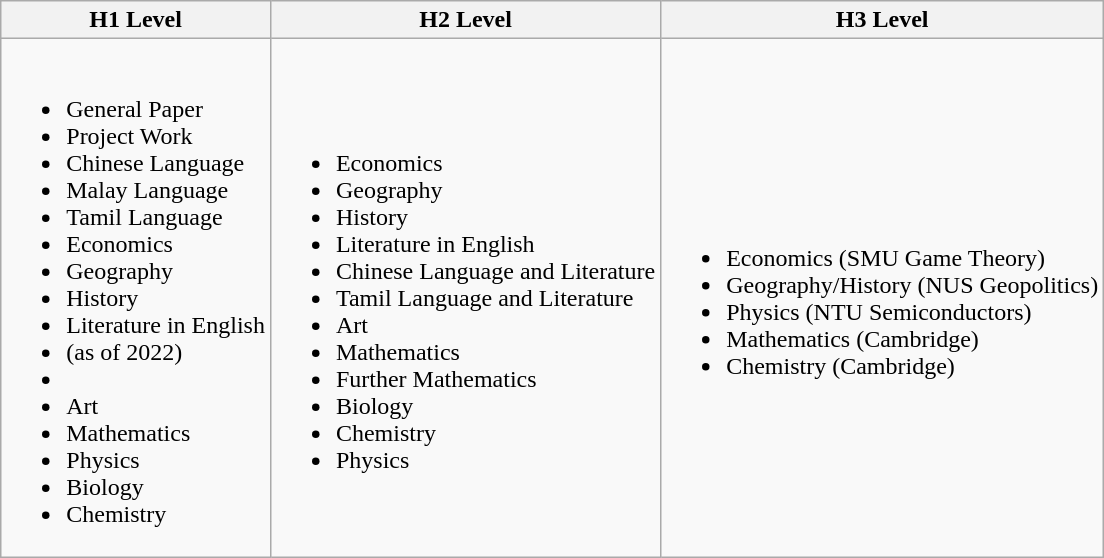<table class="wikitable">
<tr>
<th>H1 Level</th>
<th>H2 Level</th>
<th>H3 Level</th>
</tr>
<tr>
<td><br><ul><li>General Paper</li><li>Project Work</li><li>Chinese Language</li><li>Malay Language</li><li>Tamil Language</li><li>Economics</li><li>Geography</li><li>History</li><li>Literature in English</li><li> (as of 2022)</li><li></li><li>Art</li><li>Mathematics</li><li>Physics</li><li>Biology</li><li>Chemistry</li></ul></td>
<td><br><ul><li>Economics</li><li>Geography</li><li>History</li><li>Literature in English</li><li>Chinese Language and Literature</li><li>Tamil Language and Literature</li><li>Art</li><li>Mathematics</li><li>Further Mathematics</li><li>Biology</li><li>Chemistry</li><li>Physics</li></ul></td>
<td><br><ul><li>Economics (SMU Game Theory)</li><li>Geography/History (NUS Geopolitics)</li><li>Physics (NTU Semiconductors)</li><li>Mathematics (Cambridge)</li><li>Chemistry (Cambridge)</li></ul></td>
</tr>
</table>
